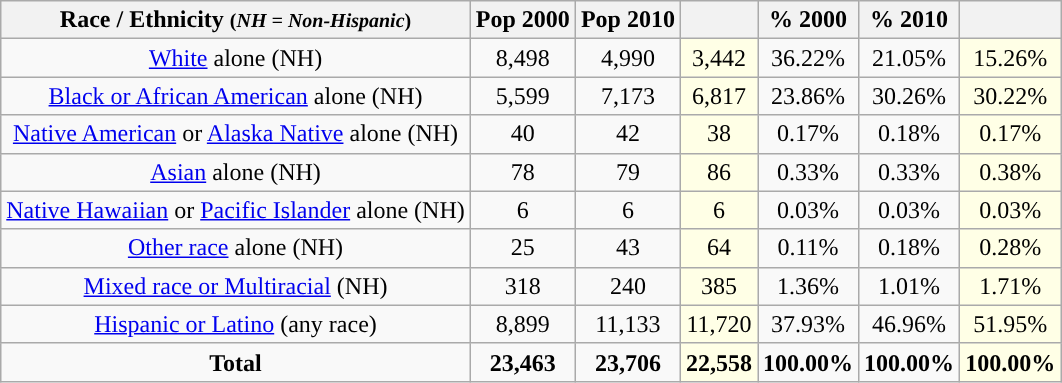<table class="wikitable" style="text-align:center;">
<tr>
<th>Race / Ethnicity <small>(<em>NH = Non-Hispanic</em>)</small></th>
<th>Pop 2000</th>
<th>Pop 2010</th>
<th></th>
<th>% 2000</th>
<th>% 2010</th>
<th></th>
</tr>
<tr>
<td><a href='#'>White</a> alone (NH)</td>
<td>8,498</td>
<td>4,990</td>
<td style='background: #ffffe6;'>3,442</td>
<td>36.22%</td>
<td>21.05%</td>
<td style='background: #ffffe6;'>15.26%</td>
</tr>
<tr>
<td><a href='#'>Black or African American</a> alone (NH)</td>
<td>5,599</td>
<td>7,173</td>
<td style='background: #ffffe6;'>6,817</td>
<td>23.86%</td>
<td>30.26%</td>
<td style='background: #ffffe6;'>30.22%</td>
</tr>
<tr>
<td><a href='#'>Native American</a> or <a href='#'>Alaska Native</a> alone (NH)</td>
<td>40</td>
<td>42</td>
<td style='background: #ffffe6;'>38</td>
<td>0.17%</td>
<td>0.18%</td>
<td style='background: #ffffe6;'>0.17%</td>
</tr>
<tr>
<td><a href='#'>Asian</a> alone (NH)</td>
<td>78</td>
<td>79</td>
<td style='background: #ffffe6;'>86</td>
<td>0.33%</td>
<td>0.33%</td>
<td style='background: #ffffe6;'>0.38%</td>
</tr>
<tr>
<td><a href='#'>Native Hawaiian</a> or <a href='#'>Pacific Islander</a> alone (NH)</td>
<td>6</td>
<td>6</td>
<td style='background: #ffffe6;'>6</td>
<td>0.03%</td>
<td>0.03%</td>
<td style='background: #ffffe6;'>0.03%</td>
</tr>
<tr>
<td><a href='#'>Other race</a> alone (NH)</td>
<td>25</td>
<td>43</td>
<td style='background: #ffffe6;'>64</td>
<td>0.11%</td>
<td>0.18%</td>
<td style='background: #ffffe6;'>0.28%</td>
</tr>
<tr>
<td><a href='#'>Mixed race or Multiracial</a> (NH)</td>
<td>318</td>
<td>240</td>
<td style='background: #ffffe6;'>385</td>
<td>1.36%</td>
<td>1.01%</td>
<td style='background: #ffffe6;'>1.71%</td>
</tr>
<tr>
<td><a href='#'>Hispanic or Latino</a> (any race)</td>
<td>8,899</td>
<td>11,133</td>
<td style='background: #ffffe6;'>11,720</td>
<td>37.93%</td>
<td>46.96%</td>
<td style='background: #ffffe6;'>51.95%</td>
</tr>
<tr>
<td><strong>Total</strong></td>
<td><strong>23,463</strong></td>
<td><strong>23,706</strong></td>
<td style='background: #ffffe6;'><strong>22,558</strong></td>
<td><strong>100.00%</strong></td>
<td><strong>100.00%</strong></td>
<td style='background: #ffffe6;'><strong>100.00%</strong></td>
</tr>
</table>
